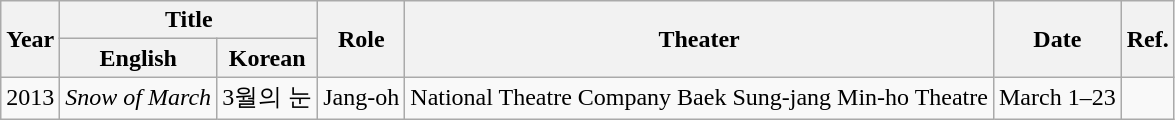<table class="wikitable">
<tr>
<th rowspan="2">Year</th>
<th colspan="2">Title</th>
<th rowspan="2">Role</th>
<th rowspan="2">Theater</th>
<th rowspan="2">Date</th>
<th rowspan="2">Ref.</th>
</tr>
<tr>
<th>English</th>
<th>Korean</th>
</tr>
<tr>
<td>2013</td>
<td><em>Snow of March</em></td>
<td>3월의 눈</td>
<td>Jang-oh</td>
<td>National Theatre Company Baek Sung-jang Min-ho Theatre</td>
<td>March 1–23</td>
<td></td>
</tr>
</table>
